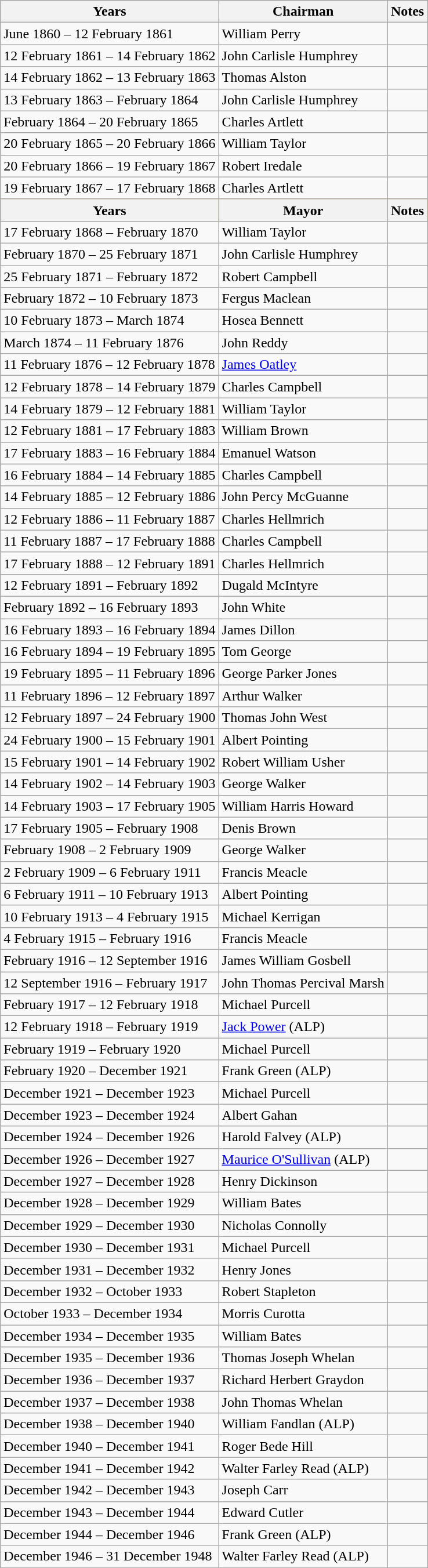<table class="wikitable">
<tr>
<th>Years</th>
<th>Chairman</th>
<th>Notes</th>
</tr>
<tr>
<td>June 1860 – 12 February 1861</td>
<td>William Perry</td>
<td></td>
</tr>
<tr>
<td>12 February 1861 – 14 February 1862</td>
<td>John Carlisle Humphrey</td>
<td></td>
</tr>
<tr>
<td>14 February 1862 – 13 February 1863</td>
<td>Thomas Alston</td>
<td></td>
</tr>
<tr>
<td>13 February 1863 – February 1864</td>
<td>John Carlisle Humphrey</td>
<td></td>
</tr>
<tr>
<td>February 1864 – 20 February 1865</td>
<td>Charles Artlett</td>
<td></td>
</tr>
<tr>
<td>20 February 1865 – 20 February 1866</td>
<td>William Taylor</td>
<td></td>
</tr>
<tr>
<td>20 February 1866 – 19 February 1867</td>
<td>Robert Iredale</td>
<td></td>
</tr>
<tr>
<td>19 February 1867 – 17 February 1868</td>
<td>Charles Artlett</td>
<td></td>
</tr>
<tr bgcolor="#FFCC33">
<th>Years</th>
<th>Mayor</th>
<th>Notes</th>
</tr>
<tr>
<td>17 February 1868 – February 1870</td>
<td>William Taylor</td>
<td></td>
</tr>
<tr>
<td>February 1870 – 25 February 1871</td>
<td>John Carlisle Humphrey</td>
<td></td>
</tr>
<tr>
<td>25 February 1871 – February 1872</td>
<td>Robert Campbell</td>
<td></td>
</tr>
<tr>
<td>February 1872 – 10 February 1873</td>
<td>Fergus Maclean</td>
<td></td>
</tr>
<tr>
<td>10 February 1873 – March 1874</td>
<td>Hosea Bennett</td>
<td></td>
</tr>
<tr>
<td>March 1874 – 11 February 1876</td>
<td>John Reddy</td>
<td></td>
</tr>
<tr>
<td>11 February 1876 – 12 February 1878</td>
<td><a href='#'>James Oatley</a></td>
<td></td>
</tr>
<tr>
<td>12 February 1878 – 14 February 1879</td>
<td>Charles Campbell</td>
<td></td>
</tr>
<tr>
<td>14 February 1879 – 12 February 1881</td>
<td>William Taylor</td>
<td></td>
</tr>
<tr>
<td>12 February 1881 – 17 February 1883</td>
<td>William Brown</td>
<td></td>
</tr>
<tr>
<td>17 February 1883 – 16 February 1884</td>
<td>Emanuel Watson</td>
<td></td>
</tr>
<tr>
<td>16 February 1884 – 14 February 1885</td>
<td>Charles Campbell</td>
<td></td>
</tr>
<tr>
<td>14 February 1885 – 12 February 1886</td>
<td>John Percy McGuanne</td>
<td></td>
</tr>
<tr>
<td>12 February 1886 – 11 February 1887</td>
<td>Charles Hellmrich</td>
<td></td>
</tr>
<tr>
<td>11 February 1887 – 17 February 1888</td>
<td>Charles Campbell</td>
<td></td>
</tr>
<tr>
<td>17 February 1888 – 12 February 1891</td>
<td>Charles Hellmrich</td>
<td></td>
</tr>
<tr>
<td>12 February 1891 – February 1892</td>
<td>Dugald McIntyre</td>
<td></td>
</tr>
<tr>
<td>February 1892 – 16 February 1893</td>
<td>John White</td>
<td></td>
</tr>
<tr>
<td>16 February 1893 – 16 February 1894</td>
<td>James Dillon</td>
<td></td>
</tr>
<tr>
<td>16 February 1894 – 19 February 1895</td>
<td>Tom George</td>
<td></td>
</tr>
<tr>
<td>19 February 1895 – 11 February 1896</td>
<td>George Parker Jones</td>
<td></td>
</tr>
<tr>
<td>11 February 1896 – 12 February 1897</td>
<td>Arthur Walker</td>
<td></td>
</tr>
<tr>
<td>12 February 1897 – 24 February 1900</td>
<td>Thomas John West</td>
<td></td>
</tr>
<tr>
<td>24 February 1900 – 15 February 1901</td>
<td>Albert Pointing</td>
<td></td>
</tr>
<tr>
<td>15 February 1901 – 14 February 1902</td>
<td>Robert William Usher</td>
<td></td>
</tr>
<tr>
<td>14 February 1902 – 14 February 1903</td>
<td>George Walker</td>
<td></td>
</tr>
<tr>
<td>14 February 1903 – 17 February 1905</td>
<td>William Harris Howard</td>
<td></td>
</tr>
<tr>
<td>17 February 1905 – February 1908</td>
<td>Denis Brown</td>
<td></td>
</tr>
<tr>
<td>February 1908 – 2 February 1909</td>
<td>George Walker</td>
<td></td>
</tr>
<tr>
<td>2 February 1909 – 6 February 1911</td>
<td>Francis Meacle</td>
<td></td>
</tr>
<tr>
<td>6 February 1911 – 10 February 1913</td>
<td>Albert Pointing</td>
<td></td>
</tr>
<tr>
<td>10 February 1913 – 4 February 1915</td>
<td>Michael Kerrigan</td>
<td></td>
</tr>
<tr>
<td>4 February 1915 – February 1916</td>
<td>Francis Meacle</td>
<td></td>
</tr>
<tr>
<td>February 1916 – 12 September 1916</td>
<td>James William Gosbell</td>
<td></td>
</tr>
<tr>
<td>12 September 1916 – February 1917</td>
<td>John Thomas Percival Marsh</td>
<td></td>
</tr>
<tr>
<td>February 1917 – 12 February 1918</td>
<td>Michael Purcell</td>
<td></td>
</tr>
<tr>
<td>12 February 1918 – February 1919</td>
<td><a href='#'>Jack Power</a> (ALP)</td>
<td></td>
</tr>
<tr>
<td>February 1919 – February 1920</td>
<td>Michael Purcell</td>
<td></td>
</tr>
<tr>
<td>February 1920 – December 1921</td>
<td>Frank Green (ALP)</td>
<td></td>
</tr>
<tr>
<td>December 1921 – December 1923</td>
<td>Michael Purcell</td>
<td></td>
</tr>
<tr>
<td>December 1923 – December 1924</td>
<td>Albert Gahan</td>
<td></td>
</tr>
<tr>
<td>December 1924 – December 1926</td>
<td>Harold Falvey (ALP)</td>
<td></td>
</tr>
<tr>
<td>December 1926 – December 1927</td>
<td><a href='#'>Maurice O'Sullivan</a> (ALP)</td>
<td></td>
</tr>
<tr>
<td>December 1927 – December 1928</td>
<td>Henry Dickinson</td>
<td></td>
</tr>
<tr>
<td>December 1928 – December 1929</td>
<td>William Bates</td>
<td></td>
</tr>
<tr>
<td>December 1929 – December 1930</td>
<td>Nicholas Connolly</td>
<td></td>
</tr>
<tr>
<td>December 1930 – December 1931</td>
<td>Michael Purcell</td>
<td></td>
</tr>
<tr>
<td>December 1931 – December 1932</td>
<td>Henry Jones</td>
<td></td>
</tr>
<tr>
<td>December 1932 – October 1933</td>
<td>Robert Stapleton</td>
<td></td>
</tr>
<tr>
<td>October 1933 – December 1934</td>
<td>Morris Curotta</td>
<td></td>
</tr>
<tr>
<td>December 1934 – December 1935</td>
<td>William Bates</td>
<td></td>
</tr>
<tr>
<td>December 1935 – December 1936</td>
<td>Thomas Joseph Whelan</td>
<td></td>
</tr>
<tr>
<td>December 1936 – December 1937</td>
<td>Richard Herbert Graydon</td>
<td></td>
</tr>
<tr>
<td>December 1937 – December 1938</td>
<td>John Thomas Whelan</td>
<td></td>
</tr>
<tr>
<td>December 1938 – December 1940</td>
<td>William Fandlan (ALP)</td>
<td></td>
</tr>
<tr>
<td>December 1940 – December 1941</td>
<td>Roger Bede Hill</td>
<td></td>
</tr>
<tr>
<td>December 1941 – December 1942</td>
<td>Walter Farley Read (ALP)</td>
<td></td>
</tr>
<tr>
<td>December 1942 – December 1943</td>
<td>Joseph Carr</td>
<td></td>
</tr>
<tr>
<td>December 1943 – December 1944</td>
<td>Edward Cutler</td>
<td></td>
</tr>
<tr>
<td>December 1944 – December 1946</td>
<td>Frank Green (ALP)</td>
<td></td>
</tr>
<tr>
<td>December 1946 – 31 December 1948</td>
<td>Walter Farley Read (ALP)</td>
<td></td>
</tr>
</table>
